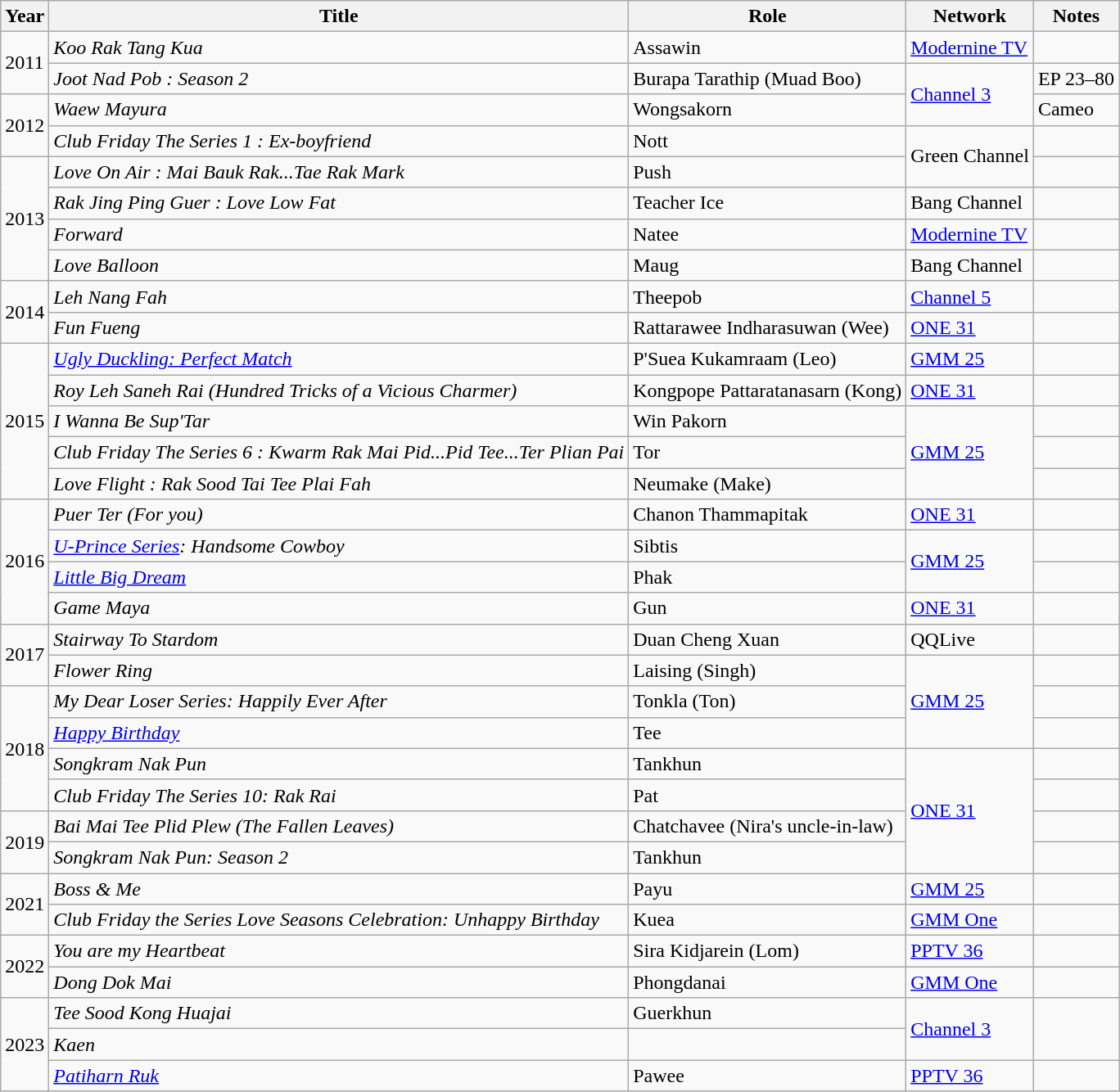<table class="wikitable sortable">
<tr>
<th>Year</th>
<th>Title</th>
<th>Role</th>
<th>Network</th>
<th class="unsortable">Notes</th>
</tr>
<tr>
<td rowspan="2">2011</td>
<td><em>Koo Rak Tang Kua</em></td>
<td>Assawin</td>
<td><a href='#'>Modernine TV</a></td>
<td></td>
</tr>
<tr>
<td><em>Joot Nad Pob : Season 2</em></td>
<td>Burapa Tarathip (Muad Boo)</td>
<td rowspan="2"><a href='#'>Channel 3</a></td>
<td>EP 23–80</td>
</tr>
<tr>
<td rowspan="2">2012</td>
<td><em>Waew Mayura</em></td>
<td>Wongsakorn</td>
<td>Cameo</td>
</tr>
<tr>
<td><em>Club Friday The Series 1 : Ex-boyfriend</em></td>
<td>Nott</td>
<td rowspan="2">Green Channel</td>
<td></td>
</tr>
<tr>
<td rowspan="4">2013</td>
<td><em>Love On Air : Mai Bauk Rak...Tae Rak Mark</em></td>
<td>Push</td>
<td></td>
</tr>
<tr>
<td><em>Rak Jing Ping Guer : Love Low Fat</em></td>
<td>Teacher Ice</td>
<td>Bang Channel</td>
<td></td>
</tr>
<tr>
<td><em>Forward</em></td>
<td>Natee</td>
<td><a href='#'>Modernine TV</a></td>
<td></td>
</tr>
<tr>
<td><em>Love Balloon</em></td>
<td>Maug</td>
<td>Bang Channel</td>
<td></td>
</tr>
<tr>
<td rowspan="2">2014</td>
<td><em>Leh Nang Fah</em></td>
<td>Theepob</td>
<td><a href='#'>Channel 5</a></td>
<td></td>
</tr>
<tr>
<td><em>Fun Fueng</em></td>
<td>Rattarawee Indharasuwan (Wee)</td>
<td><a href='#'>ONE 31</a></td>
<td></td>
</tr>
<tr>
<td rowspan="5">2015</td>
<td><em><a href='#'>Ugly Duckling: Perfect Match</a></em></td>
<td>P'Suea Kukamraam (Leo)</td>
<td><a href='#'>GMM 25</a></td>
<td></td>
</tr>
<tr>
<td><em>Roy Leh Saneh Rai (Hundred Tricks of a Vicious Charmer)</em></td>
<td>Kongpope Pattaratanasarn (Kong)</td>
<td><a href='#'>ONE 31</a></td>
<td></td>
</tr>
<tr>
<td><em>I Wanna Be Sup'Tar</em></td>
<td>Win Pakorn</td>
<td rowspan="3"><a href='#'>GMM 25</a></td>
<td></td>
</tr>
<tr>
<td><em>Club Friday The Series 6 : Kwarm Rak Mai Pid...Pid Tee...Ter Plian Pai</em></td>
<td>Tor</td>
<td></td>
</tr>
<tr>
<td><em>Love Flight : Rak Sood Tai Tee Plai Fah</em></td>
<td>Neumake (Make)</td>
<td></td>
</tr>
<tr>
<td rowspan="4">2016</td>
<td><em>Puer Ter (For you)</em></td>
<td>Chanon Thammapitak</td>
<td><a href='#'>ONE 31</a></td>
<td></td>
</tr>
<tr>
<td><em><a href='#'>U-Prince Series</a>: Handsome Cowboy</em></td>
<td>Sibtis</td>
<td rowspan="2"><a href='#'>GMM 25</a></td>
<td></td>
</tr>
<tr>
<td><em><a href='#'>Little Big Dream</a></em></td>
<td>Phak</td>
<td></td>
</tr>
<tr>
<td><em>Game Maya</em></td>
<td>Gun</td>
<td><a href='#'>ONE 31</a></td>
<td></td>
</tr>
<tr>
<td rowspan="2">2017</td>
<td><em>Stairway To Stardom</em></td>
<td>Duan Cheng Xuan</td>
<td>QQLive</td>
<td></td>
</tr>
<tr>
<td><em>Flower Ring</em></td>
<td>Laising (Singh)</td>
<td rowspan="3"><a href='#'>GMM 25</a></td>
<td></td>
</tr>
<tr>
<td rowspan="4">2018</td>
<td><em>My Dear Loser Series: Happily Ever After</em></td>
<td>Tonkla (Ton)</td>
<td></td>
</tr>
<tr>
<td><em><a href='#'>Happy Birthday</a></em></td>
<td>Tee</td>
<td></td>
</tr>
<tr>
<td><em>Songkram Nak Pun</em></td>
<td>Tankhun</td>
<td rowspan="4"><a href='#'>ONE 31</a></td>
<td></td>
</tr>
<tr>
<td><em>Club Friday The Series 10: Rak Rai</em></td>
<td>Pat</td>
<td></td>
</tr>
<tr>
<td rowspan="2">2019</td>
<td><em>Bai Mai Tee Plid Plew (The Fallen Leaves)</em></td>
<td>Chatchavee (Nira's uncle-in-law)</td>
<td></td>
</tr>
<tr>
<td><em>Songkram Nak Pun: Season 2</em></td>
<td>Tankhun</td>
</tr>
<tr>
<td rowspan="2">2021</td>
<td><em>Boss & Me</em></td>
<td>Payu</td>
<td><a href='#'>GMM 25</a></td>
<td></td>
</tr>
<tr>
<td><em>Club Friday the Series Love Seasons Celebration: Unhappy Birthday</em></td>
<td>Kuea</td>
<td><a href='#'>GMM One</a></td>
<td></td>
</tr>
<tr>
<td rowspan="2">2022</td>
<td><em>You are my Heartbeat</em></td>
<td>Sira Kidjarein (Lom)</td>
<td><a href='#'>PPTV 36</a></td>
<td></td>
</tr>
<tr>
<td><em>Dong Dok Mai</em></td>
<td>Phongdanai</td>
<td><a href='#'>GMM One</a></td>
<td></td>
</tr>
<tr>
<td rowspan="3">2023</td>
<td><em>Tee Sood Kong Huajai</em></td>
<td>Guerkhun</td>
<td rowspan="2"><a href='#'>Channel 3</a></td>
</tr>
<tr>
<td><em>Kaen</em></td>
<td></td>
</tr>
<tr>
<td><em><a href='#'>Patiharn Ruk</a> </em></td>
<td>Pawee</td>
<td><a href='#'>PPTV 36</a></td>
<td></td>
</tr>
</table>
